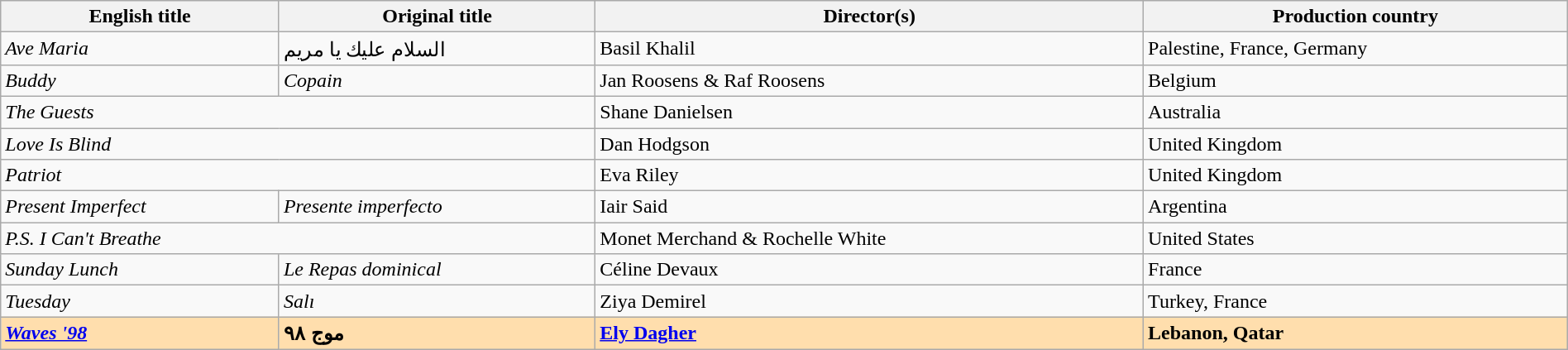<table class="wikitable" style="width:100%;" cellpadding="5">
<tr>
<th scope="col">English title</th>
<th scope="col">Original title</th>
<th scope="col">Director(s)</th>
<th scope="col">Production country</th>
</tr>
<tr>
<td><em>Ave Maria</em></td>
<td data-sort-value="Assalammu">السلام عليك يا مريم</td>
<td data-sort-value="Khalil">Basil Khalil</td>
<td>Palestine, France, Germany</td>
</tr>
<tr>
<td><em>Buddy</em></td>
<td><em>Copain</em></td>
<td data-sort-value="Roosens">Jan Roosens & Raf Roosens</td>
<td>Belgium</td>
</tr>
<tr>
<td colspan=2 data-sort-value="Guests"><em>The Guests</em></td>
<td data-sort-value="Danielsen">Shane Danielsen</td>
<td>Australia</td>
</tr>
<tr>
<td colspan=2><em>Love Is Blind</em></td>
<td data-sort-value="Hodgson">Dan Hodgson</td>
<td>United Kingdom</td>
</tr>
<tr>
<td colspan=2><em>Patriot</em></td>
<td data-sort-value="Riley">Eva Riley</td>
<td>United Kingdom</td>
</tr>
<tr>
<td><em>Present Imperfect</em></td>
<td><em>Presente imperfecto</em></td>
<td data-sort-value="Said">Iair Said</td>
<td>Argentina</td>
</tr>
<tr>
<td colspan="2"><em>P.S. I Can't Breathe</em></td>
<td data-sort-value="Monet Merchand">Monet Merchand  & Rochelle White</td>
<td>United States</td>
</tr>
<tr>
<td><em>Sunday Lunch</em></td>
<td data-sort-value="Repas"><em>Le Repas dominical</em></td>
<td data-sort-value="Devaux">Céline Devaux</td>
<td>France</td>
</tr>
<tr>
<td><em>Tuesday</em></td>
<td><em>Salı</em></td>
<td data-sort-value="Demirel">Ziya Demirel</td>
<td>Turkey, France</td>
</tr>
<tr style="background:#FFDEAD;">
<td><em><a href='#'><strong>Waves '98</strong></a></em></td>
<td data-sort-value="Moug"><strong>موج ٩٨</strong></td>
<td data-sort-value="Dagher"><strong><a href='#'>Ely Dagher</a></strong></td>
<td><strong>Lebanon, Qatar</strong></td>
</tr>
</table>
